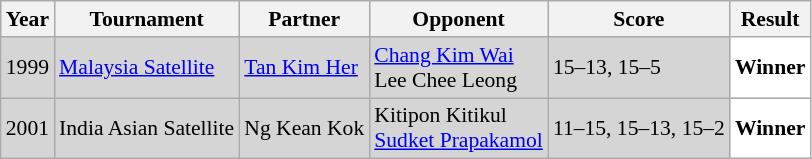<table class="sortable wikitable" style="font-size: 90%;">
<tr>
<th>Year</th>
<th>Tournament</th>
<th>Partner</th>
<th>Opponent</th>
<th>Score</th>
<th>Result</th>
</tr>
<tr style="background:#D5D5D5">
<td align="center">1999</td>
<td><a href='#'>Malaysia Satellite</a></td>
<td> <a href='#'>Tan Kim Her</a></td>
<td> <a href='#'>Chang Kim Wai</a><br> Lee Chee Leong</td>
<td>15–13, 15–5</td>
<td style="text-align:left; background:white"> <strong>Winner</strong></td>
</tr>
<tr style="background:#D5D5D5">
<td align="center">2001</td>
<td>India Asian Satellite</td>
<td> Ng Kean Kok</td>
<td> Kitipon Kitikul<br> <a href='#'>Sudket Prapakamol</a></td>
<td>11–15, 15–13, 15–2</td>
<td style="text-align:left; background:white"> <strong>Winner</strong></td>
</tr>
</table>
